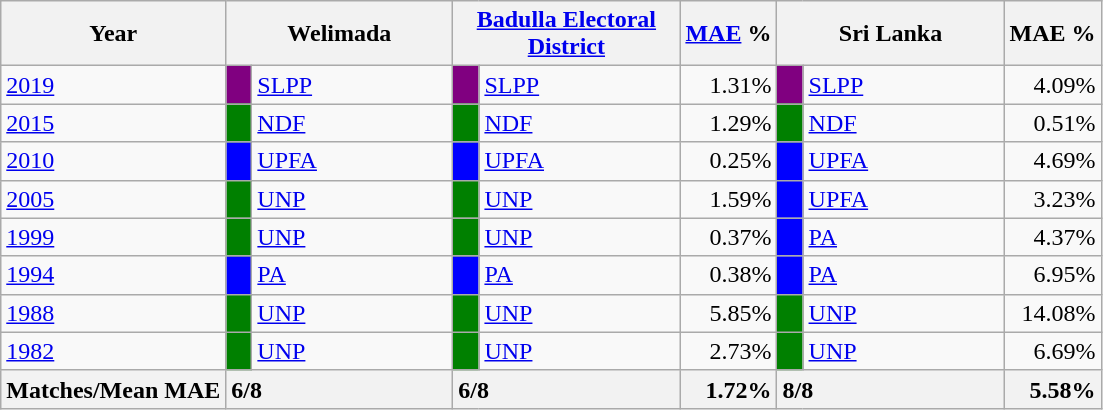<table class="wikitable">
<tr>
<th>Year</th>
<th colspan="2" width="144px">Welimada</th>
<th colspan="2" width="144px"><a href='#'>Badulla Electoral District</a></th>
<th><a href='#'>MAE</a> %</th>
<th colspan="2" width="144px">Sri Lanka</th>
<th>MAE %</th>
</tr>
<tr>
<td><a href='#'>2019</a></td>
<td style="background-color:purple;" width="10px"></td>
<td style="text-align:left;"><a href='#'>SLPP</a></td>
<td style="background-color:purple;" width="10px"></td>
<td style="text-align:left;"><a href='#'>SLPP</a></td>
<td style="text-align:right;">1.31%</td>
<td style="background-color:purple;" width="10px"></td>
<td style="text-align:left;"><a href='#'>SLPP</a></td>
<td style="text-align:right;">4.09%</td>
</tr>
<tr>
<td><a href='#'>2015</a></td>
<td style="background-color:green;" width="10px"></td>
<td style="text-align:left;"><a href='#'>NDF</a></td>
<td style="background-color:green;" width="10px"></td>
<td style="text-align:left;"><a href='#'>NDF</a></td>
<td style="text-align:right;">1.29%</td>
<td style="background-color:green;" width="10px"></td>
<td style="text-align:left;"><a href='#'>NDF</a></td>
<td style="text-align:right;">0.51%</td>
</tr>
<tr>
<td><a href='#'>2010</a></td>
<td style="background-color:blue;" width="10px"></td>
<td style="text-align:left;"><a href='#'>UPFA</a></td>
<td style="background-color:blue;" width="10px"></td>
<td style="text-align:left;"><a href='#'>UPFA</a></td>
<td style="text-align:right;">0.25%</td>
<td style="background-color:blue;" width="10px"></td>
<td style="text-align:left;"><a href='#'>UPFA</a></td>
<td style="text-align:right;">4.69%</td>
</tr>
<tr>
<td><a href='#'>2005</a></td>
<td style="background-color:green;" width="10px"></td>
<td style="text-align:left;"><a href='#'>UNP</a></td>
<td style="background-color:green;" width="10px"></td>
<td style="text-align:left;"><a href='#'>UNP</a></td>
<td style="text-align:right;">1.59%</td>
<td style="background-color:blue;" width="10px"></td>
<td style="text-align:left;"><a href='#'>UPFA</a></td>
<td style="text-align:right;">3.23%</td>
</tr>
<tr>
<td><a href='#'>1999</a></td>
<td style="background-color:green;" width="10px"></td>
<td style="text-align:left;"><a href='#'>UNP</a></td>
<td style="background-color:green;" width="10px"></td>
<td style="text-align:left;"><a href='#'>UNP</a></td>
<td style="text-align:right;">0.37%</td>
<td style="background-color:blue;" width="10px"></td>
<td style="text-align:left;"><a href='#'>PA</a></td>
<td style="text-align:right;">4.37%</td>
</tr>
<tr>
<td><a href='#'>1994</a></td>
<td style="background-color:blue;" width="10px"></td>
<td style="text-align:left;"><a href='#'>PA</a></td>
<td style="background-color:blue;" width="10px"></td>
<td style="text-align:left;"><a href='#'>PA</a></td>
<td style="text-align:right;">0.38%</td>
<td style="background-color:blue;" width="10px"></td>
<td style="text-align:left;"><a href='#'>PA</a></td>
<td style="text-align:right;">6.95%</td>
</tr>
<tr>
<td><a href='#'>1988</a></td>
<td style="background-color:green;" width="10px"></td>
<td style="text-align:left;"><a href='#'>UNP</a></td>
<td style="background-color:green;" width="10px"></td>
<td style="text-align:left;"><a href='#'>UNP</a></td>
<td style="text-align:right;">5.85%</td>
<td style="background-color:green;" width="10px"></td>
<td style="text-align:left;"><a href='#'>UNP</a></td>
<td style="text-align:right;">14.08%</td>
</tr>
<tr>
<td><a href='#'>1982</a></td>
<td style="background-color:green;" width="10px"></td>
<td style="text-align:left;"><a href='#'>UNP</a></td>
<td style="background-color:green;" width="10px"></td>
<td style="text-align:left;"><a href='#'>UNP</a></td>
<td style="text-align:right;">2.73%</td>
<td style="background-color:green;" width="10px"></td>
<td style="text-align:left;"><a href='#'>UNP</a></td>
<td style="text-align:right;">6.69%</td>
</tr>
<tr>
<th>Matches/Mean MAE</th>
<th style="text-align:left;"colspan="2" width="144px">6/8</th>
<th style="text-align:left;"colspan="2" width="144px">6/8</th>
<th style="text-align:right;">1.72%</th>
<th style="text-align:left;"colspan="2" width="144px">8/8</th>
<th style="text-align:right;">5.58%</th>
</tr>
</table>
